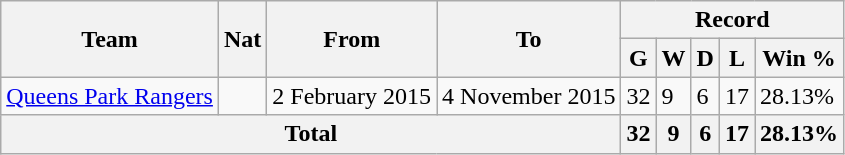<table class="wikitable" style="text-align: centr">
<tr>
<th rowspan="2">Team</th>
<th rowspan="2">Nat</th>
<th rowspan="2">From</th>
<th rowspan="2">To</th>
<th colspan="5">Record</th>
</tr>
<tr>
<th>G</th>
<th>W</th>
<th>D</th>
<th>L</th>
<th>Win %</th>
</tr>
<tr>
<td align=left><a href='#'>Queens Park Rangers</a></td>
<td></td>
<td align=left>2 February 2015</td>
<td align=left>4 November 2015</td>
<td>32</td>
<td>9</td>
<td>6</td>
<td>17</td>
<td>28.13%</td>
</tr>
<tr>
<th colspan="4">Total</th>
<th>32</th>
<th>9</th>
<th>6</th>
<th>17</th>
<th>28.13%</th>
</tr>
</table>
